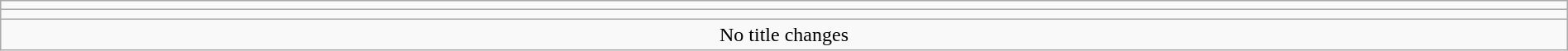<table class="wikitable" style="text-align:center; width:100%;">
<tr>
<td colspan=5></td>
</tr>
<tr>
<td colspan=5><strong></strong></td>
</tr>
<tr>
<td colspan="5">No title changes</td>
</tr>
</table>
